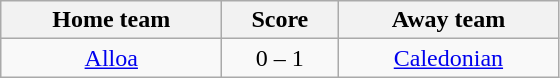<table class="wikitable" style="text-align: center">
<tr>
<th width=140>Home team</th>
<th width=70>Score</th>
<th width=140>Away team</th>
</tr>
<tr>
<td><a href='#'>Alloa</a></td>
<td>0 – 1</td>
<td><a href='#'>Caledonian</a></td>
</tr>
</table>
